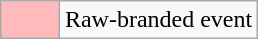<table class="wikitable" style="margin: 0 auto">
<tr>
<td style="background:#FBB; width:2em"></td>
<td Raw (WWE brand)>Raw-branded event</td>
</tr>
</table>
